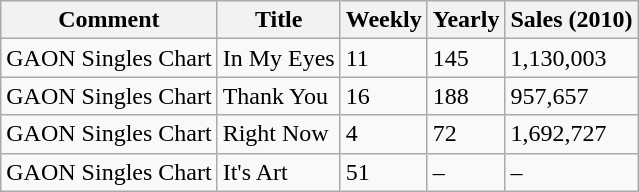<table class="wikitable">
<tr>
<th>Comment</th>
<th>Title</th>
<th>Weekly</th>
<th>Yearly</th>
<th>Sales (2010)</th>
</tr>
<tr>
<td>GAON Singles Chart</td>
<td>In My Eyes</td>
<td>11</td>
<td>145</td>
<td>1,130,003</td>
</tr>
<tr>
<td>GAON Singles Chart</td>
<td>Thank You</td>
<td>16</td>
<td>188</td>
<td>957,657</td>
</tr>
<tr>
<td>GAON Singles Chart</td>
<td>Right Now</td>
<td>4</td>
<td>72</td>
<td>1,692,727</td>
</tr>
<tr>
<td>GAON Singles Chart</td>
<td>It's Art</td>
<td>51</td>
<td>–</td>
<td>–</td>
</tr>
</table>
